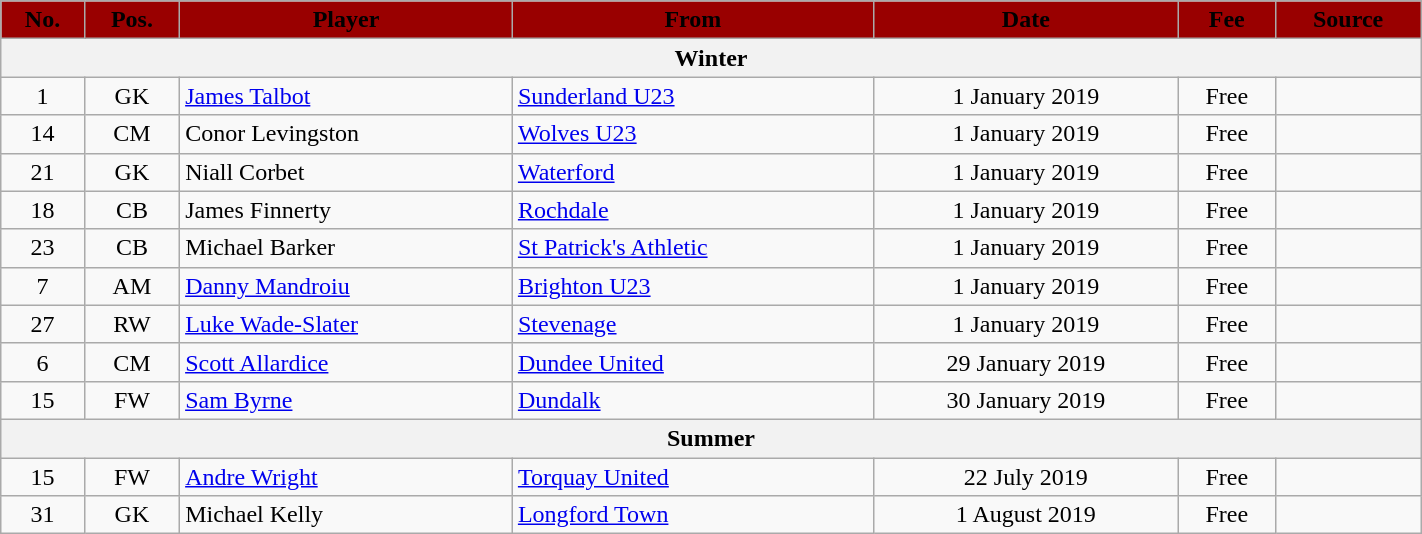<table class="wikitable" style="text-align:center;width:75%;">
<tr>
<th style=background:#990000;color:#000000>No.</th>
<th style=background:#990000;color:#000000>Pos.</th>
<th style=background:#990000;color:#000000>Player</th>
<th style=background:#990000;color:#000000>From</th>
<th style=background:#990000;color:#000000>Date</th>
<th style=background:#990000;color:#000000>Fee</th>
<th style=background:#990000;color:#000000>Source</th>
</tr>
<tr>
<th colspan=7>Winter</th>
</tr>
<tr>
<td>1</td>
<td>GK</td>
<td align=left> <a href='#'>James Talbot</a></td>
<td align=left> <a href='#'>Sunderland U23</a></td>
<td>1 January 2019</td>
<td>Free</td>
<td></td>
</tr>
<tr>
<td>14</td>
<td>CM</td>
<td align=left> Conor Levingston</td>
<td align=left> <a href='#'>Wolves U23</a></td>
<td>1 January 2019</td>
<td>Free</td>
<td></td>
</tr>
<tr>
<td>21</td>
<td>GK</td>
<td align=left> Niall Corbet</td>
<td align=left> <a href='#'>Waterford</a></td>
<td>1 January 2019</td>
<td>Free</td>
<td></td>
</tr>
<tr>
<td>18</td>
<td>CB</td>
<td align=left> James Finnerty</td>
<td align=left> <a href='#'>Rochdale</a></td>
<td>1 January 2019</td>
<td>Free</td>
<td></td>
</tr>
<tr>
<td>23</td>
<td>CB</td>
<td align=left> Michael Barker</td>
<td align=left> <a href='#'>St Patrick's Athletic</a></td>
<td>1 January 2019</td>
<td>Free</td>
<td></td>
</tr>
<tr>
<td>7</td>
<td>AM</td>
<td align=left> <a href='#'>Danny Mandroiu</a></td>
<td align=left> <a href='#'>Brighton U23</a></td>
<td>1 January 2019</td>
<td>Free</td>
<td></td>
</tr>
<tr>
<td>27</td>
<td>RW</td>
<td align=left> <a href='#'>Luke Wade-Slater</a></td>
<td align=left> <a href='#'>Stevenage</a></td>
<td>1 January 2019</td>
<td>Free</td>
<td></td>
</tr>
<tr>
<td>6</td>
<td>CM</td>
<td align=left> <a href='#'>Scott Allardice</a></td>
<td align=left> <a href='#'>Dundee United</a></td>
<td>29 January 2019</td>
<td>Free</td>
<td></td>
</tr>
<tr>
<td>15</td>
<td>FW</td>
<td align=left> <a href='#'>Sam Byrne</a></td>
<td align=left> <a href='#'>Dundalk</a></td>
<td>30 January 2019</td>
<td>Free</td>
<td></td>
</tr>
<tr>
<th colspan=8>Summer</th>
</tr>
<tr>
<td>15</td>
<td>FW</td>
<td align=left> <a href='#'>Andre Wright</a></td>
<td align=left> <a href='#'>Torquay United</a></td>
<td>22 July 2019</td>
<td>Free</td>
<td></td>
</tr>
<tr>
<td>31</td>
<td>GK</td>
<td align=left> Michael Kelly</td>
<td align=left> <a href='#'>Longford Town</a></td>
<td>1 August 2019</td>
<td>Free</td>
<td></td>
</tr>
</table>
